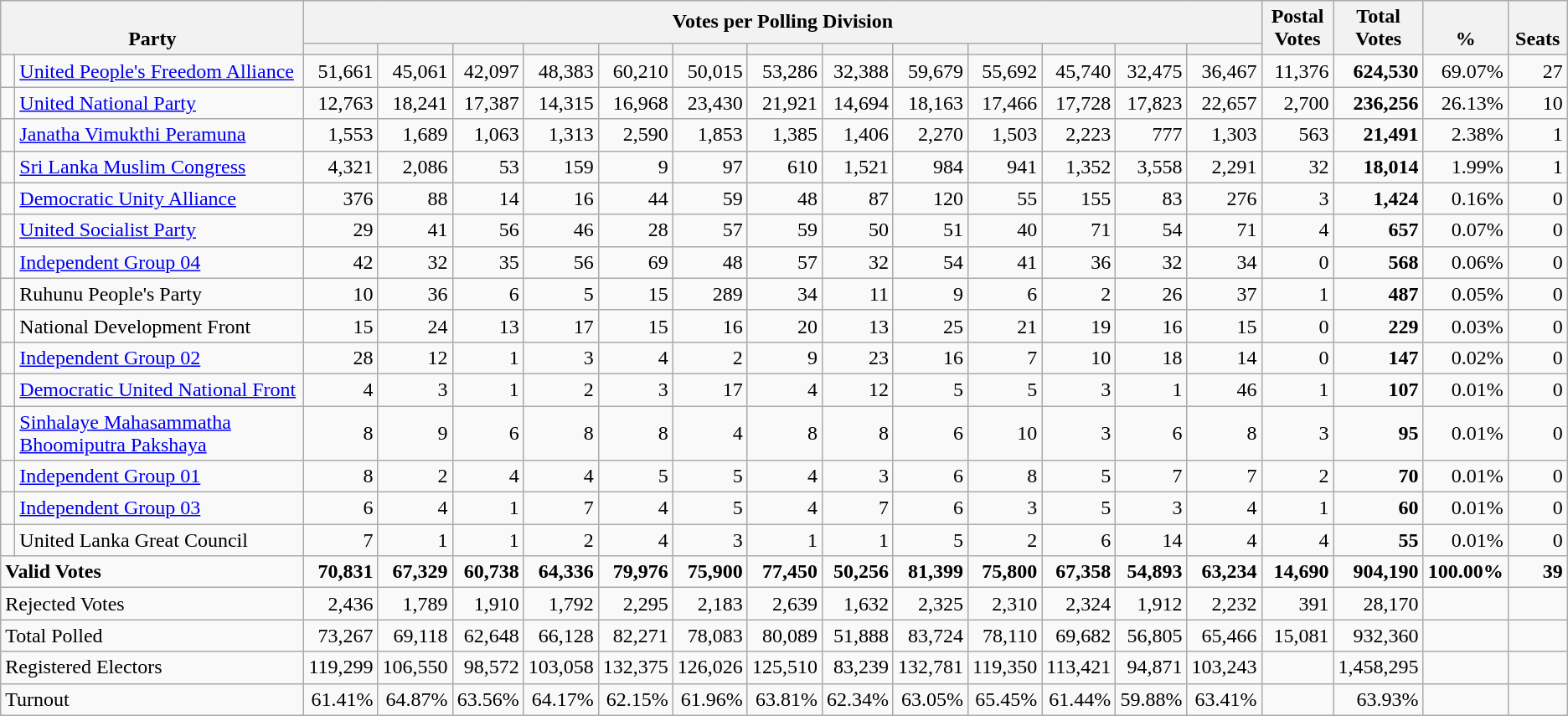<table class="wikitable" border="1" style="text-align:right;">
<tr>
<th align=left valign=bottom rowspan=2 colspan=2>Party</th>
<th colspan=13>Votes per Polling Division</th>
<th align=center valign=bottom rowspan=2 width="50">Postal<br>Votes</th>
<th align=center valign=bottom rowspan=2 width="50">Total Votes</th>
<th align=center valign=bottom rowspan=2 width="50">%</th>
<th align=center valign=bottom rowspan=2 width="40">Seats</th>
</tr>
<tr>
<th></th>
<th></th>
<th></th>
<th></th>
<th></th>
<th></th>
<th></th>
<th></th>
<th></th>
<th></th>
<th></th>
<th></th>
<th></th>
</tr>
<tr>
<td bgcolor=> </td>
<td align=left><a href='#'>United People's Freedom Alliance</a></td>
<td>51,661</td>
<td>45,061</td>
<td>42,097</td>
<td>48,383</td>
<td>60,210</td>
<td>50,015</td>
<td>53,286</td>
<td>32,388</td>
<td>59,679</td>
<td>55,692</td>
<td>45,740</td>
<td>32,475</td>
<td>36,467</td>
<td>11,376</td>
<td><strong>624,530</strong></td>
<td>69.07%</td>
<td>27</td>
</tr>
<tr>
<td bgcolor=> </td>
<td align=left><a href='#'>United National Party</a></td>
<td>12,763</td>
<td>18,241</td>
<td>17,387</td>
<td>14,315</td>
<td>16,968</td>
<td>23,430</td>
<td>21,921</td>
<td>14,694</td>
<td>18,163</td>
<td>17,466</td>
<td>17,728</td>
<td>17,823</td>
<td>22,657</td>
<td>2,700</td>
<td><strong>236,256</strong></td>
<td>26.13%</td>
<td>10</td>
</tr>
<tr>
<td bgcolor=> </td>
<td align=left><a href='#'>Janatha Vimukthi Peramuna</a></td>
<td>1,553</td>
<td>1,689</td>
<td>1,063</td>
<td>1,313</td>
<td>2,590</td>
<td>1,853</td>
<td>1,385</td>
<td>1,406</td>
<td>2,270</td>
<td>1,503</td>
<td>2,223</td>
<td>777</td>
<td>1,303</td>
<td>563</td>
<td><strong>21,491</strong></td>
<td>2.38%</td>
<td>1</td>
</tr>
<tr>
<td bgcolor=> </td>
<td align=left><a href='#'>Sri Lanka Muslim Congress</a></td>
<td>4,321</td>
<td>2,086</td>
<td>53</td>
<td>159</td>
<td>9</td>
<td>97</td>
<td>610</td>
<td>1,521</td>
<td>984</td>
<td>941</td>
<td>1,352</td>
<td>3,558</td>
<td>2,291</td>
<td>32</td>
<td><strong>18,014</strong></td>
<td>1.99%</td>
<td>1</td>
</tr>
<tr>
<td bgcolor=> </td>
<td align=left><a href='#'>Democratic Unity Alliance</a></td>
<td>376</td>
<td>88</td>
<td>14</td>
<td>16</td>
<td>44</td>
<td>59</td>
<td>48</td>
<td>87</td>
<td>120</td>
<td>55</td>
<td>155</td>
<td>83</td>
<td>276</td>
<td>3</td>
<td><strong>1,424</strong></td>
<td>0.16%</td>
<td>0</td>
</tr>
<tr>
<td bgcolor=> </td>
<td align=left><a href='#'>United Socialist Party</a></td>
<td>29</td>
<td>41</td>
<td>56</td>
<td>46</td>
<td>28</td>
<td>57</td>
<td>59</td>
<td>50</td>
<td>51</td>
<td>40</td>
<td>71</td>
<td>54</td>
<td>71</td>
<td>4</td>
<td><strong>657</strong></td>
<td>0.07%</td>
<td>0</td>
</tr>
<tr>
<td bgcolor=> </td>
<td align=left><a href='#'>Independent Group 04</a></td>
<td>42</td>
<td>32</td>
<td>35</td>
<td>56</td>
<td>69</td>
<td>48</td>
<td>57</td>
<td>32</td>
<td>54</td>
<td>41</td>
<td>36</td>
<td>32</td>
<td>34</td>
<td>0</td>
<td><strong>568</strong></td>
<td>0.06%</td>
<td>0</td>
</tr>
<tr>
<td bgcolor=> </td>
<td align=left>Ruhunu People's Party</td>
<td>10</td>
<td>36</td>
<td>6</td>
<td>5</td>
<td>15</td>
<td>289</td>
<td>34</td>
<td>11</td>
<td>9</td>
<td>6</td>
<td>2</td>
<td>26</td>
<td>37</td>
<td>1</td>
<td><strong>487</strong></td>
<td>0.05%</td>
<td>0</td>
</tr>
<tr>
<td bgcolor=> </td>
<td align=left>National Development Front</td>
<td>15</td>
<td>24</td>
<td>13</td>
<td>17</td>
<td>15</td>
<td>16</td>
<td>20</td>
<td>13</td>
<td>25</td>
<td>21</td>
<td>19</td>
<td>16</td>
<td>15</td>
<td>0</td>
<td><strong>229</strong></td>
<td>0.03%</td>
<td>0</td>
</tr>
<tr>
<td bgcolor=> </td>
<td align=left><a href='#'>Independent Group 02</a></td>
<td>28</td>
<td>12</td>
<td>1</td>
<td>3</td>
<td>4</td>
<td>2</td>
<td>9</td>
<td>23</td>
<td>16</td>
<td>7</td>
<td>10</td>
<td>18</td>
<td>14</td>
<td>0</td>
<td><strong>147</strong></td>
<td>0.02%</td>
<td>0</td>
</tr>
<tr>
<td bgcolor=> </td>
<td align=left><a href='#'>Democratic United National Front</a></td>
<td>4</td>
<td>3</td>
<td>1</td>
<td>2</td>
<td>3</td>
<td>17</td>
<td>4</td>
<td>12</td>
<td>5</td>
<td>5</td>
<td>3</td>
<td>1</td>
<td>46</td>
<td>1</td>
<td><strong>107</strong></td>
<td>0.01%</td>
<td>0</td>
</tr>
<tr>
<td bgcolor=> </td>
<td align=left><a href='#'>Sinhalaye Mahasammatha Bhoomiputra Pakshaya</a></td>
<td>8</td>
<td>9</td>
<td>6</td>
<td>8</td>
<td>8</td>
<td>4</td>
<td>8</td>
<td>8</td>
<td>6</td>
<td>10</td>
<td>3</td>
<td>6</td>
<td>8</td>
<td>3</td>
<td><strong>95</strong></td>
<td>0.01%</td>
<td>0</td>
</tr>
<tr>
<td bgcolor=> </td>
<td align=left><a href='#'>Independent Group 01</a></td>
<td>8</td>
<td>2</td>
<td>4</td>
<td>4</td>
<td>5</td>
<td>5</td>
<td>4</td>
<td>3</td>
<td>6</td>
<td>8</td>
<td>5</td>
<td>7</td>
<td>7</td>
<td>2</td>
<td><strong>70</strong></td>
<td>0.01%</td>
<td>0</td>
</tr>
<tr>
<td bgcolor=> </td>
<td align=left><a href='#'>Independent Group 03</a></td>
<td>6</td>
<td>4</td>
<td>1</td>
<td>7</td>
<td>4</td>
<td>5</td>
<td>4</td>
<td>7</td>
<td>6</td>
<td>3</td>
<td>5</td>
<td>3</td>
<td>4</td>
<td>1</td>
<td><strong>60</strong></td>
<td>0.01%</td>
<td>0</td>
</tr>
<tr>
<td bgcolor=> </td>
<td align=left>United Lanka Great Council</td>
<td>7</td>
<td>1</td>
<td>1</td>
<td>2</td>
<td>4</td>
<td>3</td>
<td>1</td>
<td>1</td>
<td>5</td>
<td>2</td>
<td>6</td>
<td>14</td>
<td>4</td>
<td>4</td>
<td><strong>55</strong></td>
<td>0.01%</td>
<td>0</td>
</tr>
<tr>
<td align=left colspan=2><strong>Valid Votes</strong></td>
<td><strong>70,831</strong></td>
<td><strong>67,329</strong></td>
<td><strong>60,738</strong></td>
<td><strong>64,336</strong></td>
<td><strong>79,976</strong></td>
<td><strong>75,900</strong></td>
<td><strong>77,450</strong></td>
<td><strong>50,256</strong></td>
<td><strong>81,399</strong></td>
<td><strong>75,800</strong></td>
<td><strong>67,358</strong></td>
<td><strong>54,893</strong></td>
<td><strong>63,234</strong></td>
<td><strong>14,690</strong></td>
<td><strong>904,190</strong></td>
<td><strong>100.00%</strong></td>
<td><strong>39</strong></td>
</tr>
<tr>
<td align=left colspan=2>Rejected Votes</td>
<td>2,436</td>
<td>1,789</td>
<td>1,910</td>
<td>1,792</td>
<td>2,295</td>
<td>2,183</td>
<td>2,639</td>
<td>1,632</td>
<td>2,325</td>
<td>2,310</td>
<td>2,324</td>
<td>1,912</td>
<td>2,232</td>
<td>391</td>
<td>28,170</td>
<td></td>
<td></td>
</tr>
<tr>
<td align=left colspan=2>Total Polled</td>
<td>73,267</td>
<td>69,118</td>
<td>62,648</td>
<td>66,128</td>
<td>82,271</td>
<td>78,083</td>
<td>80,089</td>
<td>51,888</td>
<td>83,724</td>
<td>78,110</td>
<td>69,682</td>
<td>56,805</td>
<td>65,466</td>
<td>15,081</td>
<td>932,360</td>
<td></td>
<td></td>
</tr>
<tr>
<td align=left colspan=2>Registered Electors</td>
<td>119,299</td>
<td>106,550</td>
<td>98,572</td>
<td>103,058</td>
<td>132,375</td>
<td>126,026</td>
<td>125,510</td>
<td>83,239</td>
<td>132,781</td>
<td>119,350</td>
<td>113,421</td>
<td>94,871</td>
<td>103,243</td>
<td></td>
<td>1,458,295</td>
<td></td>
<td></td>
</tr>
<tr>
<td align=left colspan=2>Turnout</td>
<td>61.41%</td>
<td>64.87%</td>
<td>63.56%</td>
<td>64.17%</td>
<td>62.15%</td>
<td>61.96%</td>
<td>63.81%</td>
<td>62.34%</td>
<td>63.05%</td>
<td>65.45%</td>
<td>61.44%</td>
<td>59.88%</td>
<td>63.41%</td>
<td></td>
<td>63.93%</td>
<td></td>
<td></td>
</tr>
</table>
